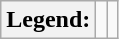<table class="wikitable">
<tr>
<th>Legend:</th>
<td></td>
<td></td>
</tr>
</table>
